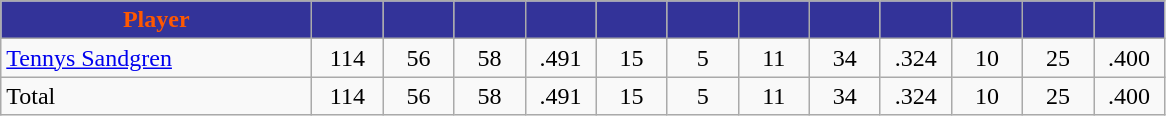<table class="wikitable" style="text-align:center">
<tr>
<th style="background:#333399; color:#FF5800" width="200px">Player</th>
<th style="background:#333399; color:#FF5800" width="40px"></th>
<th style="background:#333399; color:#FF5800" width="40px"></th>
<th style="background:#333399; color:#FF5800" width="40px"></th>
<th style="background:#333399; color:#FF5800" width="40px"></th>
<th style="background:#333399; color:#FF5800" width="40px"></th>
<th style="background:#333399; color:#FF5800" width="40px"></th>
<th style="background:#333399; color:#FF5800" width="40px"></th>
<th style="background:#333399; color:#FF5800" width="40px"></th>
<th style="background:#333399; color:#FF5800" width="40px"></th>
<th style="background:#333399; color:#FF5800" width="40px"></th>
<th style="background:#333399; color:#FF5800" width="40px"></th>
<th style="background:#333399; color:#FF5800" width="40px"></th>
</tr>
<tr>
<td style="text-align:left"><a href='#'>Tennys Sandgren</a></td>
<td>114</td>
<td>56</td>
<td>58</td>
<td>.491</td>
<td>15</td>
<td>5</td>
<td>11</td>
<td>34</td>
<td>.324</td>
<td>10</td>
<td>25</td>
<td>.400</td>
</tr>
<tr>
<td style="text-align:left">Total</td>
<td>114</td>
<td>56</td>
<td>58</td>
<td>.491</td>
<td>15</td>
<td>5</td>
<td>11</td>
<td>34</td>
<td>.324</td>
<td>10</td>
<td>25</td>
<td>.400</td>
</tr>
</table>
